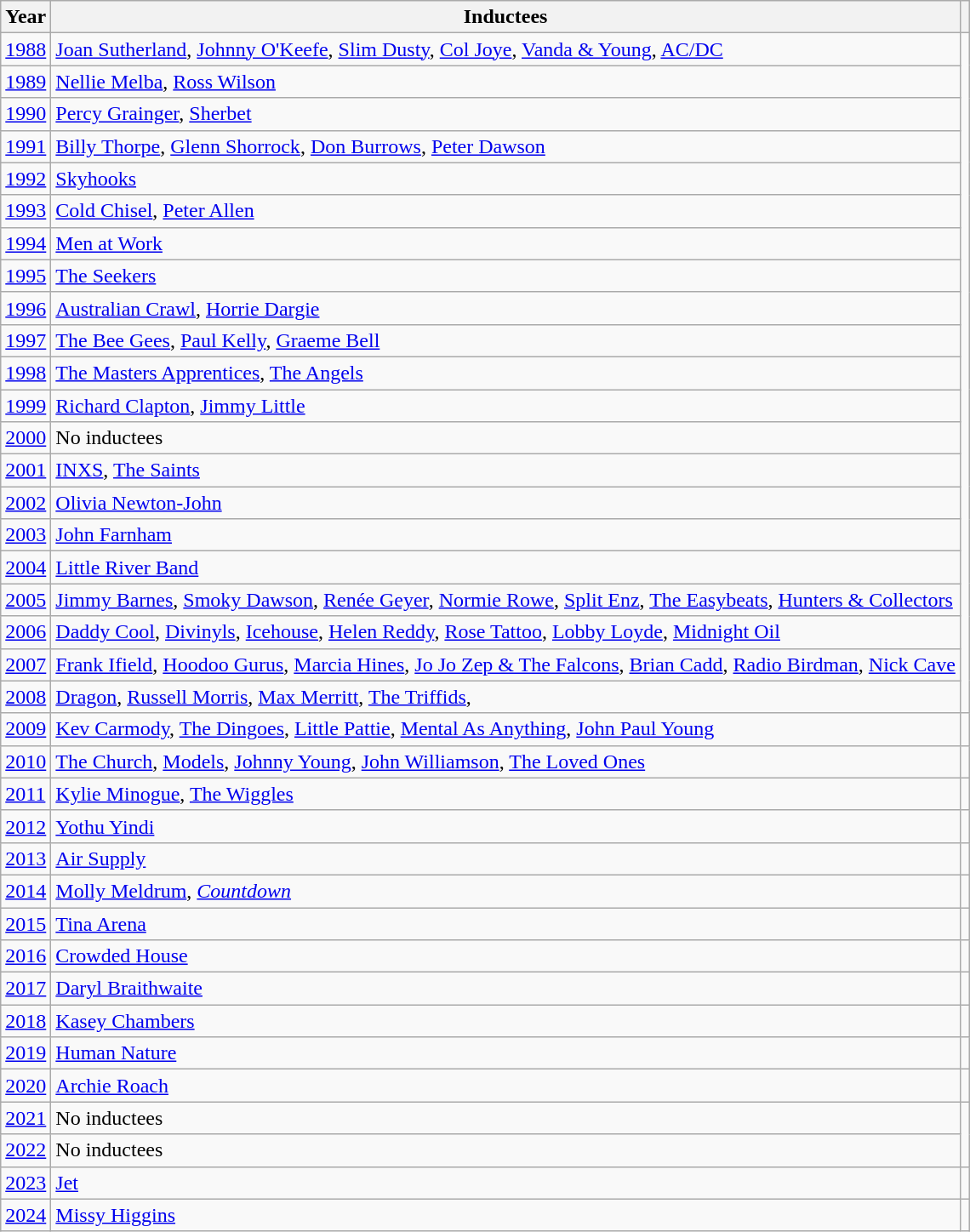<table class="wikitable">
<tr>
<th>Year</th>
<th>Inductees</th>
<th scope="col"></th>
</tr>
<tr>
<td><a href='#'>1988</a></td>
<td><a href='#'>Joan Sutherland</a>, <a href='#'>Johnny O'Keefe</a>, <a href='#'>Slim Dusty</a>, <a href='#'>Col Joye</a>, <a href='#'>Vanda & Young</a>, <a href='#'>AC/DC</a></td>
<td rowspan="21"></td>
</tr>
<tr>
<td><a href='#'>1989</a></td>
<td><a href='#'>Nellie Melba</a>, <a href='#'>Ross Wilson</a></td>
</tr>
<tr>
<td><a href='#'>1990</a></td>
<td><a href='#'>Percy Grainger</a>, <a href='#'>Sherbet</a></td>
</tr>
<tr>
<td><a href='#'>1991</a></td>
<td><a href='#'>Billy Thorpe</a>, <a href='#'>Glenn Shorrock</a>, <a href='#'>Don Burrows</a>, <a href='#'>Peter Dawson</a></td>
</tr>
<tr>
<td><a href='#'>1992</a></td>
<td><a href='#'>Skyhooks</a></td>
</tr>
<tr>
<td><a href='#'>1993</a></td>
<td><a href='#'>Cold Chisel</a>, <a href='#'>Peter Allen</a></td>
</tr>
<tr>
<td><a href='#'>1994</a></td>
<td><a href='#'>Men at Work</a></td>
</tr>
<tr>
<td><a href='#'>1995</a></td>
<td><a href='#'>The Seekers</a></td>
</tr>
<tr>
<td><a href='#'>1996</a></td>
<td><a href='#'>Australian Crawl</a>, <a href='#'>Horrie Dargie</a></td>
</tr>
<tr>
<td><a href='#'>1997</a></td>
<td><a href='#'>The Bee Gees</a>, <a href='#'>Paul Kelly</a>, <a href='#'>Graeme Bell</a></td>
</tr>
<tr>
<td><a href='#'>1998</a></td>
<td><a href='#'>The Masters Apprentices</a>, <a href='#'>The Angels</a></td>
</tr>
<tr>
<td><a href='#'>1999</a></td>
<td><a href='#'>Richard Clapton</a>, <a href='#'>Jimmy Little</a></td>
</tr>
<tr>
<td><a href='#'>2000</a></td>
<td>No inductees</td>
</tr>
<tr>
<td><a href='#'>2001</a></td>
<td><a href='#'>INXS</a>, <a href='#'>The Saints</a></td>
</tr>
<tr>
<td><a href='#'>2002</a></td>
<td><a href='#'>Olivia Newton-John</a></td>
</tr>
<tr>
<td><a href='#'>2003</a></td>
<td><a href='#'>John Farnham</a></td>
</tr>
<tr>
<td><a href='#'>2004</a></td>
<td><a href='#'>Little River Band</a></td>
</tr>
<tr>
<td><a href='#'>2005</a></td>
<td><a href='#'>Jimmy Barnes</a>, <a href='#'>Smoky Dawson</a>, <a href='#'>Renée Geyer</a>, <a href='#'>Normie Rowe</a>, <a href='#'>Split Enz</a>, <a href='#'>The Easybeats</a>, <a href='#'>Hunters & Collectors</a></td>
</tr>
<tr>
<td><a href='#'>2006</a></td>
<td><a href='#'>Daddy Cool</a>, <a href='#'>Divinyls</a>, <a href='#'>Icehouse</a>, <a href='#'>Helen Reddy</a>, <a href='#'>Rose Tattoo</a>, <a href='#'>Lobby Loyde</a>, <a href='#'>Midnight Oil</a></td>
</tr>
<tr>
<td><a href='#'>2007</a></td>
<td><a href='#'>Frank Ifield</a>, <a href='#'>Hoodoo Gurus</a>, <a href='#'>Marcia Hines</a>, <a href='#'>Jo Jo Zep & The Falcons</a>, <a href='#'>Brian Cadd</a>, <a href='#'>Radio Birdman</a>, <a href='#'>Nick Cave</a></td>
</tr>
<tr>
<td><a href='#'>2008</a></td>
<td><a href='#'>Dragon</a>, <a href='#'>Russell Morris</a>, <a href='#'>Max Merritt</a>, <a href='#'>The Triffids</a>, <s></s><small></small></td>
</tr>
<tr>
<td><a href='#'>2009</a></td>
<td><a href='#'>Kev Carmody</a>, <a href='#'>The Dingoes</a>, <a href='#'>Little Pattie</a>, <a href='#'>Mental As Anything</a>, <a href='#'>John Paul Young</a></td>
<td></td>
</tr>
<tr>
<td><a href='#'>2010</a></td>
<td><a href='#'>The Church</a>, <a href='#'>Models</a>, <a href='#'>Johnny Young</a>, <a href='#'>John Williamson</a>, <a href='#'>The Loved Ones</a></td>
<td></td>
</tr>
<tr>
<td><a href='#'>2011</a></td>
<td><a href='#'>Kylie Minogue</a>, <a href='#'>The Wiggles</a></td>
<td></td>
</tr>
<tr>
<td><a href='#'>2012</a></td>
<td><a href='#'>Yothu Yindi</a></td>
<td></td>
</tr>
<tr>
<td><a href='#'>2013</a></td>
<td><a href='#'>Air Supply</a></td>
<td></td>
</tr>
<tr>
<td><a href='#'>2014</a></td>
<td><a href='#'>Molly Meldrum</a>, <em><a href='#'>Countdown</a></em></td>
<td></td>
</tr>
<tr>
<td><a href='#'>2015</a></td>
<td><a href='#'>Tina Arena</a></td>
<td></td>
</tr>
<tr>
<td><a href='#'>2016</a></td>
<td><a href='#'>Crowded House</a></td>
<td></td>
</tr>
<tr>
<td><a href='#'>2017</a></td>
<td><a href='#'>Daryl Braithwaite</a></td>
<td></td>
</tr>
<tr>
<td><a href='#'>2018</a></td>
<td><a href='#'>Kasey Chambers</a></td>
<td></td>
</tr>
<tr>
<td><a href='#'>2019</a></td>
<td><a href='#'>Human Nature</a></td>
<td></td>
</tr>
<tr>
<td><a href='#'>2020</a></td>
<td><a href='#'>Archie Roach</a></td>
<td></td>
</tr>
<tr>
<td><a href='#'>2021</a></td>
<td>No inductees</td>
<td rowspan="2"></td>
</tr>
<tr>
<td><a href='#'>2022</a></td>
<td>No inductees</td>
</tr>
<tr>
<td><a href='#'>2023</a></td>
<td><a href='#'>Jet</a></td>
<td></td>
</tr>
<tr>
<td><a href='#'>2024</a></td>
<td><a href='#'>Missy Higgins</a></td>
<td></td>
</tr>
</table>
